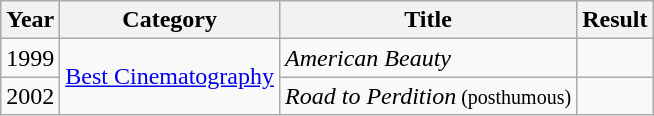<table class="wikitable">
<tr>
<th>Year</th>
<th>Category</th>
<th>Title</th>
<th>Result</th>
</tr>
<tr>
<td>1999</td>
<td rowspan=2><a href='#'>Best Cinematography</a></td>
<td><em>American Beauty</em></td>
<td></td>
</tr>
<tr>
<td>2002</td>
<td><em>Road to Perdition</em><small> (posthumous)</small></td>
<td></td>
</tr>
</table>
